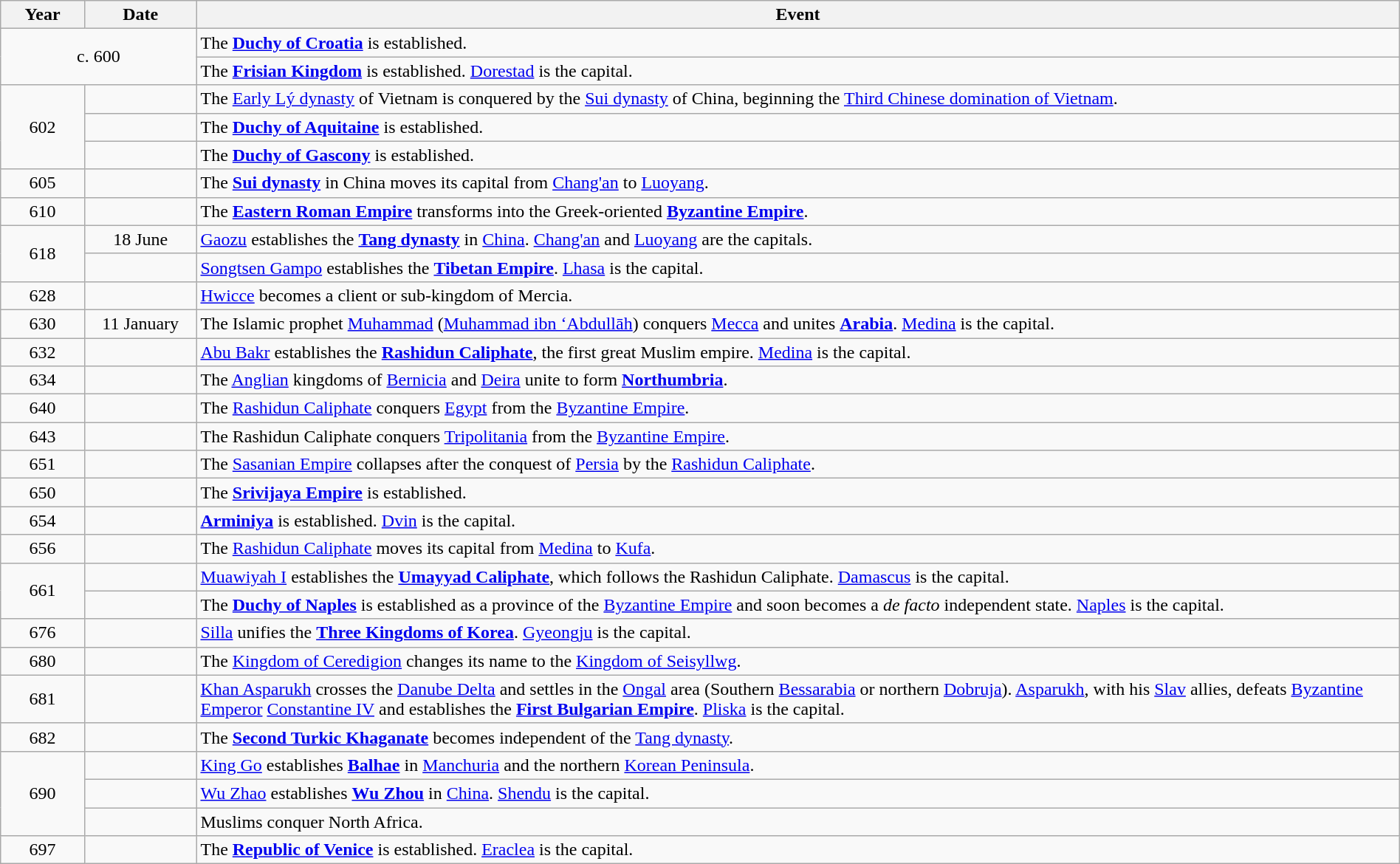<table class=wikitable style="width:100%;">
<tr>
<th style="width:6%">Year</th>
<th style="width:8%">Date</th>
<th style="width:86%">Event</th>
</tr>
<tr>
<td colspan=2 rowspan=2 align=center>c. 600</td>
<td>The <strong><a href='#'>Duchy of Croatia</a></strong> is established.</td>
</tr>
<tr>
<td>The <strong><a href='#'>Frisian Kingdom</a></strong> is established. <a href='#'>Dorestad</a> is the capital.</td>
</tr>
<tr>
<td rowspan=3 align=center>602</td>
<td align=center></td>
<td>The <a href='#'>Early Lý dynasty</a> of Vietnam is conquered by the <a href='#'>Sui dynasty</a> of China, beginning the <a href='#'>Third Chinese domination of Vietnam</a>.</td>
</tr>
<tr>
<td></td>
<td>The <strong><a href='#'>Duchy of Aquitaine</a></strong> is established.</td>
</tr>
<tr>
<td></td>
<td>The <strong><a href='#'>Duchy of Gascony</a></strong> is established.</td>
</tr>
<tr>
<td align=center>605</td>
<td align=center></td>
<td>The <strong><a href='#'>Sui dynasty</a></strong> in China moves its capital from <a href='#'>Chang'an</a> to <a href='#'>Luoyang</a>.</td>
</tr>
<tr>
<td align=center>610</td>
<td align=center></td>
<td>The <strong><a href='#'>Eastern Roman Empire</a></strong> transforms into the Greek-oriented <strong><a href='#'>Byzantine Empire</a></strong>.</td>
</tr>
<tr>
<td rowspan=2 align=center>618</td>
<td align=center>18 June</td>
<td><a href='#'>Gaozu</a> establishes the <strong><a href='#'>Tang dynasty</a></strong> in <a href='#'>China</a>. <a href='#'>Chang'an</a> and <a href='#'>Luoyang</a> are the capitals.</td>
</tr>
<tr>
<td></td>
<td><a href='#'>Songtsen Gampo</a> establishes the <strong><a href='#'>Tibetan Empire</a></strong>. <a href='#'>Lhasa</a> is the capital.</td>
</tr>
<tr>
<td align=center>628</td>
<td align=center></td>
<td><a href='#'>Hwicce</a> becomes a client or sub-kingdom of Mercia.</td>
</tr>
<tr>
<td align=center>630</td>
<td align=center>11 January</td>
<td>The Islamic prophet <a href='#'>Muhammad</a> (<a href='#'>Muhammad ibn ‘Abdullāh</a>) conquers <a href='#'>Mecca</a> and unites <strong><a href='#'>Arabia</a></strong>. <a href='#'>Medina</a> is the capital.</td>
</tr>
<tr>
<td align=center>632</td>
<td align=center></td>
<td><a href='#'>Abu Bakr</a> establishes the <strong><a href='#'>Rashidun Caliphate</a></strong>, the first great Muslim empire. <a href='#'>Medina</a> is the capital.</td>
</tr>
<tr>
<td align=center>634</td>
<td align=center></td>
<td>The <a href='#'>Anglian</a> kingdoms of <a href='#'>Bernicia</a> and <a href='#'>Deira</a> unite to form <strong><a href='#'>Northumbria</a></strong>.</td>
</tr>
<tr>
<td align=center>640</td>
<td align=center></td>
<td>The <a href='#'>Rashidun Caliphate</a> conquers <a href='#'>Egypt</a> from the <a href='#'>Byzantine Empire</a>.</td>
</tr>
<tr>
<td align=center>643</td>
<td align=center></td>
<td>The Rashidun Caliphate conquers <a href='#'>Tripolitania</a> from the <a href='#'>Byzantine Empire</a>.</td>
</tr>
<tr>
<td align=center>651</td>
<td align=center></td>
<td>The <a href='#'>Sasanian Empire</a> collapses after the conquest of <a href='#'>Persia</a> by the <a href='#'>Rashidun Caliphate</a>.</td>
</tr>
<tr>
<td align=center>650</td>
<td align=center></td>
<td>The <strong><a href='#'>Srivijaya Empire</a></strong> is established.</td>
</tr>
<tr>
<td align=center>654</td>
<td align=center></td>
<td><strong><a href='#'>Arminiya</a></strong> is established. <a href='#'>Dvin</a> is the capital.</td>
</tr>
<tr>
<td align=center>656</td>
<td align=center></td>
<td>The <a href='#'>Rashidun Caliphate</a> moves its capital from <a href='#'>Medina</a> to <a href='#'>Kufa</a>.</td>
</tr>
<tr>
<td rowspan=2 align=center>661</td>
<td align=center></td>
<td><a href='#'>Muawiyah I</a> establishes the <strong><a href='#'>Umayyad Caliphate</a></strong>, which follows the Rashidun Caliphate. <a href='#'>Damascus</a> is the capital.</td>
</tr>
<tr>
<td></td>
<td>The <strong><a href='#'>Duchy of Naples</a></strong> is established as a province of the <a href='#'>Byzantine Empire</a> and soon becomes a <em>de facto</em> independent state. <a href='#'>Naples</a> is the capital.</td>
</tr>
<tr>
<td align=center>676</td>
<td align=center></td>
<td><a href='#'>Silla</a> unifies the <strong><a href='#'>Three Kingdoms of Korea</a></strong>. <a href='#'>Gyeongju</a> is the capital.</td>
</tr>
<tr>
<td align=center>680</td>
<td align=center></td>
<td>The <a href='#'>Kingdom of Ceredigion</a> changes its name to the <a href='#'>Kingdom of Seisyllwg</a>.</td>
</tr>
<tr>
<td align=center>681</td>
<td align=center></td>
<td><a href='#'>Khan Asparukh</a> crosses the <a href='#'>Danube Delta</a> and settles in the <a href='#'>Ongal</a> area (Southern <a href='#'>Bessarabia</a> or northern <a href='#'>Dobruja</a>). <a href='#'>Asparukh</a>, with his <a href='#'>Slav</a> allies, defeats <a href='#'>Byzantine Emperor</a> <a href='#'>Constantine IV</a> and establishes the <strong><a href='#'>First Bulgarian Empire</a></strong>. <a href='#'>Pliska</a> is the capital.</td>
</tr>
<tr>
<td align=center>682</td>
<td align=center></td>
<td>The <strong><a href='#'>Second Turkic Khaganate</a></strong> becomes independent of the <a href='#'>Tang dynasty</a>.</td>
</tr>
<tr>
<td rowspan=3 align=center>690</td>
<td align=center></td>
<td><a href='#'>King Go</a> establishes <strong><a href='#'>Balhae</a></strong> in <a href='#'>Manchuria</a> and the northern <a href='#'>Korean Peninsula</a>.</td>
</tr>
<tr>
<td></td>
<td><a href='#'>Wu Zhao</a> establishes <strong><a href='#'>Wu Zhou</a></strong> in <a href='#'>China</a>. <a href='#'>Shendu</a> is the capital.</td>
</tr>
<tr>
<td></td>
<td>Muslims conquer North Africa.</td>
</tr>
<tr>
<td align=center>697</td>
<td></td>
<td>The <strong><a href='#'>Republic of Venice</a></strong> is established. <a href='#'>Eraclea</a> is the capital.</td>
</tr>
</table>
